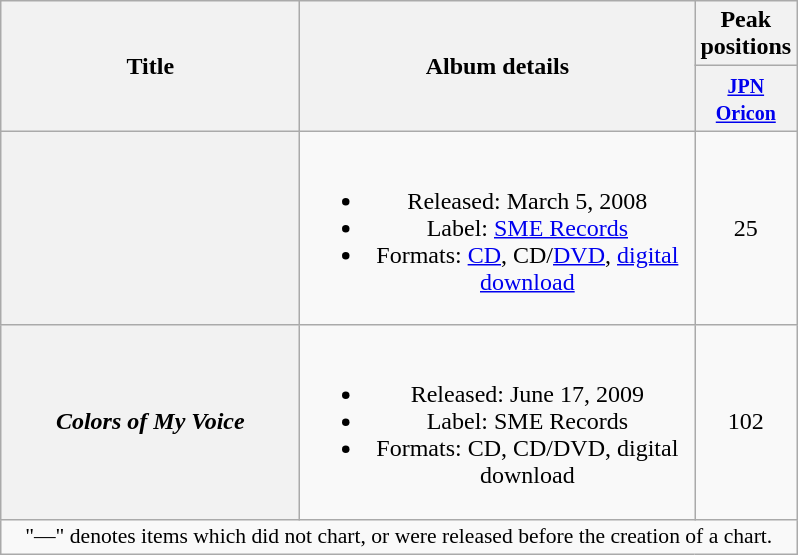<table class="wikitable plainrowheaders" style="text-align:center;">
<tr>
<th style="width:12em;" rowspan="2">Title</th>
<th style="width:16em;" rowspan="2">Album details</th>
<th colspan="1">Peak positions</th>
</tr>
<tr>
<th style="width:2.5em;"><small><a href='#'>JPN<br>Oricon</a></small><br></th>
</tr>
<tr>
<th scope="row"></th>
<td><br><ul><li>Released: March 5, 2008</li><li>Label: <a href='#'>SME Records</a></li><li>Formats: <a href='#'>CD</a>, CD/<a href='#'>DVD</a>, <a href='#'>digital download</a></li></ul></td>
<td>25</td>
</tr>
<tr>
<th scope="row"><em>Colors of My Voice</em></th>
<td><br><ul><li>Released: June 17, 2009</li><li>Label: SME Records</li><li>Formats: CD, CD/DVD, digital download</li></ul></td>
<td>102</td>
</tr>
<tr>
<td colspan="12" align="center" style="font-size:90%;">"—" denotes items which did not chart, or were released before the creation of a chart.</td>
</tr>
</table>
